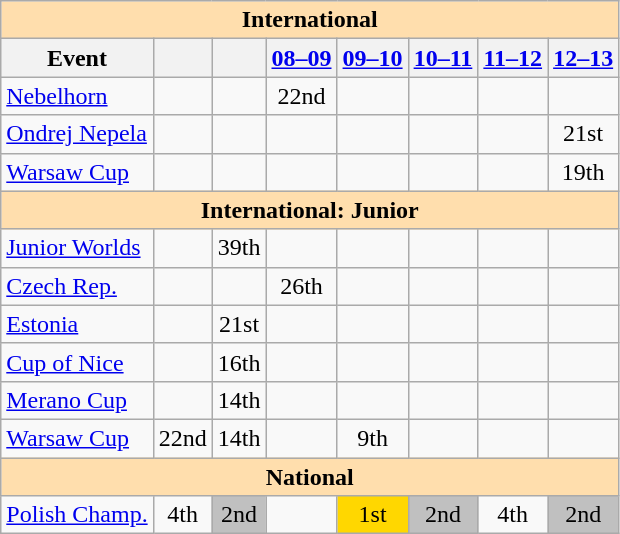<table class="wikitable" style="text-align:center">
<tr>
<th style="background-color: #ffdead; " colspan=8 align=center>International</th>
</tr>
<tr>
<th>Event</th>
<th></th>
<th></th>
<th><a href='#'>08–09</a></th>
<th><a href='#'>09–10</a></th>
<th><a href='#'>10–11</a></th>
<th><a href='#'>11–12</a></th>
<th><a href='#'>12–13</a></th>
</tr>
<tr>
<td align=left><a href='#'>Nebelhorn</a></td>
<td></td>
<td></td>
<td>22nd</td>
<td></td>
<td></td>
<td></td>
<td></td>
</tr>
<tr>
<td align=left><a href='#'>Ondrej Nepela</a></td>
<td></td>
<td></td>
<td></td>
<td></td>
<td></td>
<td></td>
<td>21st</td>
</tr>
<tr>
<td align=left><a href='#'>Warsaw Cup</a></td>
<td></td>
<td></td>
<td></td>
<td></td>
<td></td>
<td></td>
<td>19th</td>
</tr>
<tr>
<th style="background-color: #ffdead; " colspan=8 align=center>International: Junior</th>
</tr>
<tr>
<td align=left><a href='#'>Junior Worlds</a></td>
<td></td>
<td>39th</td>
<td></td>
<td></td>
<td></td>
<td></td>
<td></td>
</tr>
<tr>
<td align=left> <a href='#'>Czech Rep.</a></td>
<td></td>
<td></td>
<td>26th</td>
<td></td>
<td></td>
<td></td>
<td></td>
</tr>
<tr>
<td align=left> <a href='#'>Estonia</a></td>
<td></td>
<td>21st</td>
<td></td>
<td></td>
<td></td>
<td></td>
<td></td>
</tr>
<tr>
<td align=left><a href='#'>Cup of Nice</a></td>
<td></td>
<td>16th</td>
<td></td>
<td></td>
<td></td>
<td></td>
<td></td>
</tr>
<tr>
<td align=left><a href='#'>Merano Cup</a></td>
<td></td>
<td>14th</td>
<td></td>
<td></td>
<td></td>
<td></td>
<td></td>
</tr>
<tr>
<td align=left><a href='#'>Warsaw Cup</a></td>
<td>22nd</td>
<td>14th</td>
<td></td>
<td>9th</td>
<td></td>
<td></td>
<td></td>
</tr>
<tr>
<th style="background-color: #ffdead; " colspan=8 align=center>National</th>
</tr>
<tr>
<td align=left><a href='#'>Polish Champ.</a></td>
<td>4th</td>
<td bgcolor=silver>2nd</td>
<td></td>
<td bgcolor=gold>1st</td>
<td bgcolor=silver>2nd</td>
<td>4th</td>
<td bgcolor=silver>2nd</td>
</tr>
</table>
